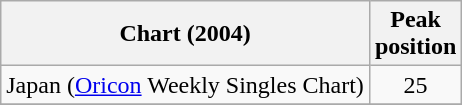<table class="wikitable sortable">
<tr>
<th>Chart (2004)</th>
<th>Peak<br>position</th>
</tr>
<tr>
<td>Japan (<a href='#'>Oricon</a> Weekly Singles Chart)</td>
<td style="text-align:center;">25</td>
</tr>
<tr>
</tr>
</table>
